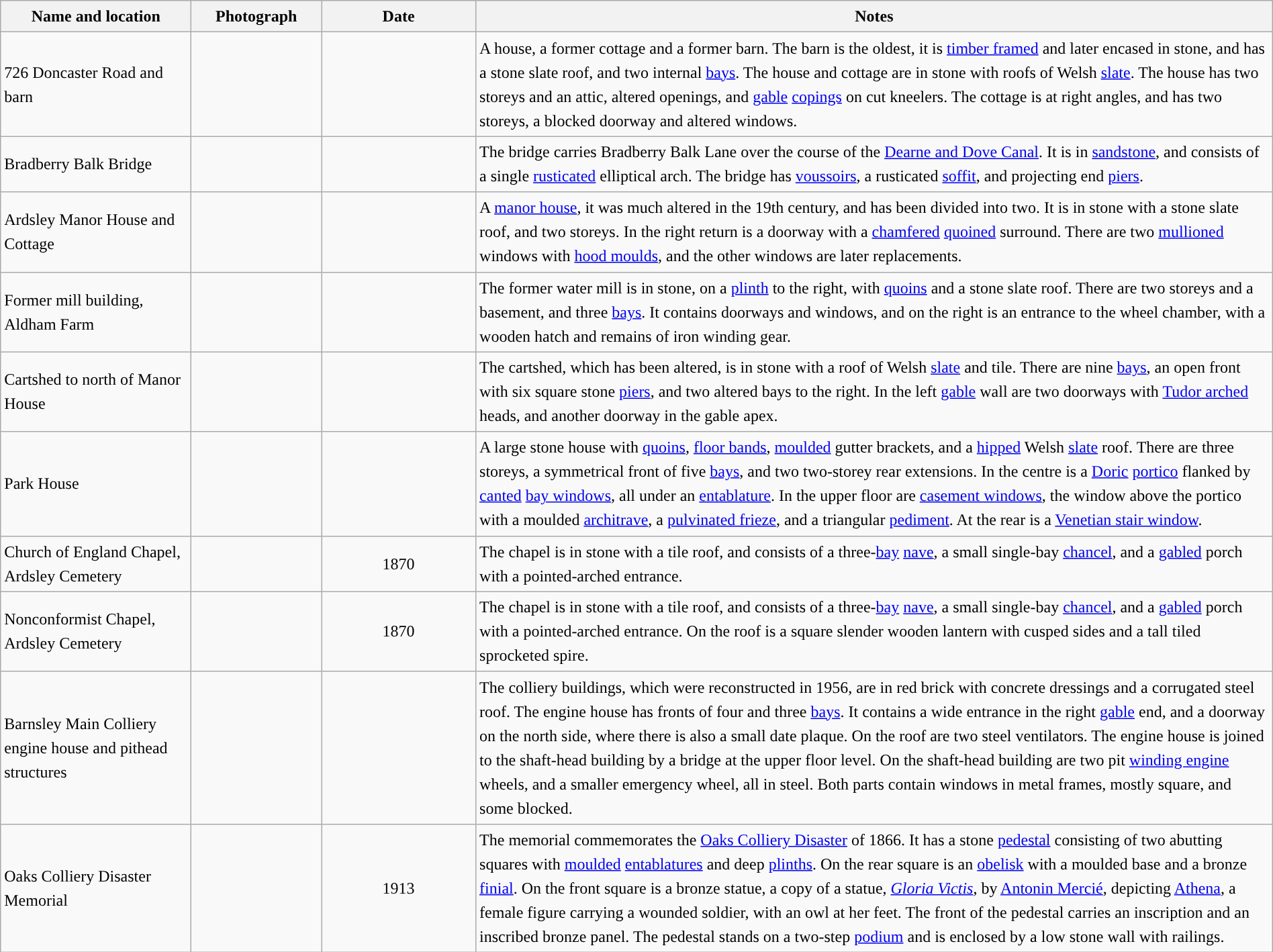<table class="wikitable sortable plainrowheaders" style="width:100%;border:0px;text-align:left;line-height:150%;">
<tr>
<th scope="col"  style="width:150px">Name and location</th>
<th scope="col"  style="width:100px" class="unsortable">Photograph</th>
<th scope="col"  style="width:120px">Date</th>
<th scope="col"  style="width:650px" class="unsortable">Notes</th>
</tr>
<tr>
<td>726 Doncaster Road and barn<br><small></small></td>
<td></td>
<td align="center"></td>
<td>A house, a former cottage and a former barn.  The barn is the oldest, it is <a href='#'>timber framed</a> and later encased in stone, and has a stone slate roof, and two internal <a href='#'>bays</a>.  The house and cottage are in stone with roofs of Welsh <a href='#'>slate</a>.  The house has two storeys and an attic, altered openings, and <a href='#'>gable</a> <a href='#'>copings</a> on cut kneelers.  The cottage is at right angles, and has two storeys, a blocked doorway and altered windows.</td>
</tr>
<tr>
<td>Bradberry Balk Bridge<br><small></small></td>
<td></td>
<td align="center"></td>
<td>The bridge carries Bradberry Balk Lane over the course of the <a href='#'>Dearne and Dove Canal</a>.  It is in <a href='#'>sandstone</a>, and consists of a single <a href='#'>rusticated</a> elliptical arch.  The bridge has <a href='#'>voussoirs</a>, a rusticated <a href='#'>soffit</a>, and projecting end <a href='#'>piers</a>.</td>
</tr>
<tr>
<td>Ardsley Manor House and Cottage<br><small></small></td>
<td></td>
<td align="center"></td>
<td>A <a href='#'>manor house</a>, it was much altered in the 19th century, and has been divided into two.  It is in stone with a stone slate roof, and two storeys.  In the right return is a doorway with a <a href='#'>chamfered</a> <a href='#'>quoined</a> surround.  There are two <a href='#'>mullioned</a> windows with <a href='#'>hood moulds</a>, and the other windows are later replacements.</td>
</tr>
<tr>
<td>Former mill building, Aldham Farm<br><small></small></td>
<td></td>
<td align="center"></td>
<td>The former water mill is in stone, on a <a href='#'>plinth</a> to the right, with <a href='#'>quoins</a> and a stone slate roof.  There are two storeys and a basement, and three <a href='#'>bays</a>.  It contains doorways and windows, and on the right is an entrance to the wheel chamber, with a wooden hatch and remains of iron winding gear.</td>
</tr>
<tr>
<td>Cartshed to north of Manor House<br><small></small></td>
<td></td>
<td align="center"></td>
<td>The cartshed, which has been altered, is in stone with a roof of Welsh <a href='#'>slate</a> and tile.  There are nine <a href='#'>bays</a>, an open front with six square stone <a href='#'>piers</a>, and two altered bays to the right.  In the left <a href='#'>gable</a> wall are two doorways with <a href='#'>Tudor arched</a> heads, and another doorway in the gable apex.</td>
</tr>
<tr>
<td>Park House<br><small></small></td>
<td></td>
<td align="center"></td>
<td>A large stone house with <a href='#'>quoins</a>, <a href='#'>floor bands</a>, <a href='#'>moulded</a> gutter brackets, and a <a href='#'>hipped</a> Welsh <a href='#'>slate</a> roof.  There are three storeys, a symmetrical front of five <a href='#'>bays</a>, and two two-storey rear extensions.  In the centre is a <a href='#'>Doric</a> <a href='#'>portico</a> flanked by <a href='#'>canted</a> <a href='#'>bay windows</a>, all under an <a href='#'>entablature</a>.  In the upper floor are <a href='#'>casement windows</a>, the window above the portico with a moulded <a href='#'>architrave</a>, a <a href='#'>pulvinated frieze</a>, and a triangular <a href='#'>pediment</a>.  At the rear is a <a href='#'>Venetian stair window</a>.</td>
</tr>
<tr>
<td>Church of England Chapel,<br>Ardsley Cemetery<br><small></small></td>
<td></td>
<td align="center">1870</td>
<td>The chapel is in stone with a tile roof, and consists of a three-<a href='#'>bay</a> <a href='#'>nave</a>, a small single-bay <a href='#'>chancel</a>, and a <a href='#'>gabled</a> porch with a pointed-arched entrance.</td>
</tr>
<tr>
<td>Nonconformist Chapel,<br>Ardsley Cemetery<br><small></small></td>
<td></td>
<td align="center">1870</td>
<td>The chapel is in stone with a tile roof, and consists of a three-<a href='#'>bay</a> <a href='#'>nave</a>, a small single-bay <a href='#'>chancel</a>, and a <a href='#'>gabled</a> porch with a pointed-arched entrance.  On the roof is a square slender wooden lantern with cusped sides and a tall tiled sprocketed spire.</td>
</tr>
<tr>
<td>Barnsley Main Colliery engine house and pithead structures<br><small></small></td>
<td></td>
<td align="center"></td>
<td>The colliery buildings, which were reconstructed in 1956, are in red brick with concrete dressings and a corrugated steel roof.  The engine house has fronts of four and three <a href='#'>bays</a>.  It contains a wide entrance in the right <a href='#'>gable</a> end, and a doorway on the north side, where there is also a small date plaque.  On the roof are two steel ventilators.  The engine house is joined to the shaft-head building by a bridge at the upper floor level.  On the shaft-head building are two pit <a href='#'>winding engine</a> wheels, and a smaller emergency wheel, all in steel.  Both parts contain windows in metal frames, mostly square, and some blocked.</td>
</tr>
<tr>
<td>Oaks Colliery Disaster Memorial<br><small></small></td>
<td></td>
<td align="center">1913</td>
<td>The memorial commemorates the <a href='#'>Oaks Colliery Disaster</a> of 1866.  It has a stone <a href='#'>pedestal</a> consisting of two abutting squares with <a href='#'>moulded</a> <a href='#'>entablatures</a> and deep <a href='#'>plinths</a>.  On the rear square is an <a href='#'>obelisk</a> with a moulded base and a bronze <a href='#'>finial</a>.  On the front square is a bronze statue, a copy of a statue, <a href='#'><em>Gloria Victis</em></a>, by <a href='#'>Antonin Mercié</a>, depicting <a href='#'>Athena</a>, a female figure carrying a wounded soldier, with an owl at her feet.  The front of the pedestal carries an inscription and an inscribed bronze panel.  The pedestal stands on a two-step <a href='#'>podium</a> and is enclosed by a low stone wall with railings.</td>
</tr>
<tr>
</tr>
</table>
